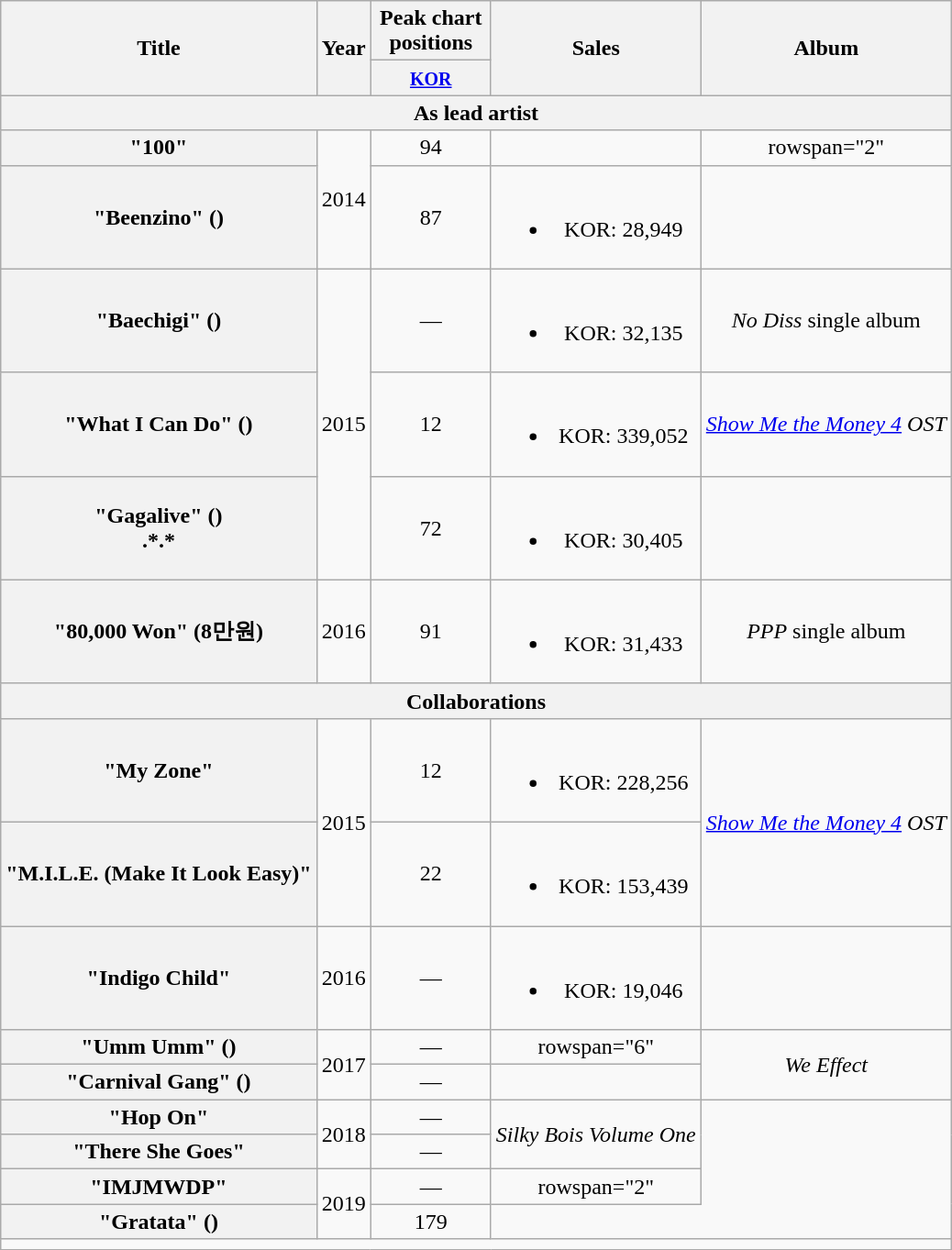<table class="wikitable plainrowheaders" style="text-align:center;">
<tr>
<th rowspan="2" scope="col">Title</th>
<th rowspan="2" scope="col">Year</th>
<th colspan="1" scope="col" style="width:5em;">Peak chart positions</th>
<th rowspan="2" scope="col">Sales</th>
<th rowspan="2" scope="col">Album</th>
</tr>
<tr>
<th><small><a href='#'>KOR</a></small><br></th>
</tr>
<tr>
<th colspan="5">As lead artist</th>
</tr>
<tr>
<th scope="row">"100"<br></th>
<td rowspan="2">2014</td>
<td>94</td>
<td></td>
<td>rowspan="2" </td>
</tr>
<tr>
<th scope="row">"Beenzino" ()</th>
<td>87</td>
<td><br><ul><li>KOR: 28,949</li></ul></td>
</tr>
<tr>
<th scope="row">"Baechigi" ()</th>
<td rowspan="3">2015</td>
<td>—</td>
<td><br><ul><li>KOR: 32,135</li></ul></td>
<td><em>No Diss</em> single album</td>
</tr>
<tr>
<th scope="row">"What I Can Do" ()<br></th>
<td>12</td>
<td><br><ul><li>KOR: 339,052</li></ul></td>
<td><em><a href='#'>Show Me the Money 4</a> OST</em></td>
</tr>
<tr>
<th scope="row">"Gagalive" ()<br>.*.*</th>
<td>72</td>
<td><br><ul><li>KOR: 30,405</li></ul></td>
<td></td>
</tr>
<tr>
<th scope="row">"80,000 Won" (8만원)</th>
<td>2016</td>
<td>91</td>
<td><br><ul><li>KOR: 31,433</li></ul></td>
<td><em>PPP</em> single album</td>
</tr>
<tr>
<th colspan="5">Collaborations</th>
</tr>
<tr>
<th scope="row">"My Zone"<br></th>
<td rowspan="2">2015</td>
<td>12</td>
<td><br><ul><li>KOR: 228,256</li></ul></td>
<td rowspan="2"><em><a href='#'>Show Me the Money 4</a> OST</em></td>
</tr>
<tr>
<th scope="row">"M.I.L.E. (Make It Look Easy)"<br></th>
<td>22</td>
<td><br><ul><li>KOR: 153,439</li></ul></td>
</tr>
<tr>
<th scope="row">"Indigo Child"<br></th>
<td>2016</td>
<td>—</td>
<td><br><ul><li>KOR: 19,046</li></ul></td>
<td></td>
</tr>
<tr>
<th scope="row">"Umm Umm" ()<br></th>
<td rowspan="2">2017</td>
<td>—</td>
<td>rowspan="6" </td>
<td rowspan="2"><em>We Effect</em></td>
</tr>
<tr>
<th scope="row">"Carnival Gang" ()<br></th>
<td>—</td>
</tr>
<tr>
<th scope="row">"Hop On"<br></th>
<td rowspan="2">2018</td>
<td>—</td>
<td rowspan="2"><em>Silky Bois Volume One</em></td>
</tr>
<tr>
<th scope="row">"There She Goes"<br></th>
<td>—</td>
</tr>
<tr>
<th scope="row">"IMJMWDP"<br></th>
<td rowspan="2">2019</td>
<td>—</td>
<td>rowspan="2" </td>
</tr>
<tr>
<th scope="row">"Gratata" ()<br></th>
<td>179</td>
</tr>
<tr>
<td colspan="5"></td>
</tr>
</table>
